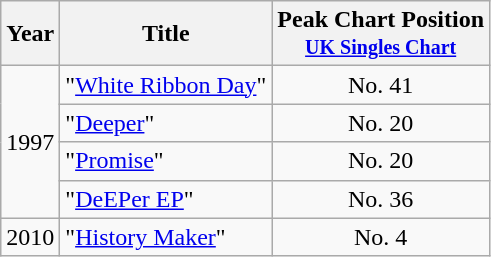<table class="wikitable">
<tr>
<th>Year</th>
<th>Title</th>
<th>Peak Chart Position <br> <small><a href='#'>UK Singles Chart</a></small></th>
</tr>
<tr>
<td rowspan="4">1997</td>
<td>"<a href='#'>White Ribbon Day</a>"</td>
<td style="text-align:center;">No. 41</td>
</tr>
<tr>
<td>"<a href='#'>Deeper</a>"</td>
<td style="text-align:center;">No. 20</td>
</tr>
<tr>
<td>"<a href='#'>Promise</a>"</td>
<td style="text-align:center;">No. 20</td>
</tr>
<tr>
<td>"<a href='#'>DeEPer EP</a>"</td>
<td style="text-align:center;">No. 36</td>
</tr>
<tr>
<td>2010</td>
<td>"<a href='#'>History Maker</a>"</td>
<td style="text-align:center;">No. 4</td>
</tr>
</table>
